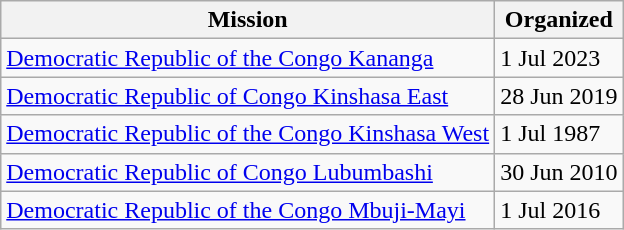<table class="wikitable sortable">
<tr>
<th>Mission</th>
<th data-sort-type=date>Organized</th>
</tr>
<tr>
<td><a href='#'>Democratic Republic of the Congo Kananga</a></td>
<td>1 Jul 2023</td>
</tr>
<tr>
<td><a href='#'>Democratic Republic of Congo Kinshasa East</a></td>
<td>28 Jun 2019</td>
</tr>
<tr>
<td><a href='#'>Democratic Republic of the Congo Kinshasa West</a></td>
<td>1 Jul 1987</td>
</tr>
<tr>
<td><a href='#'>Democratic Republic of Congo Lubumbashi</a></td>
<td>30 Jun 2010</td>
</tr>
<tr>
<td><a href='#'>Democratic Republic of the Congo Mbuji-Mayi</a></td>
<td>1 Jul 2016</td>
</tr>
</table>
